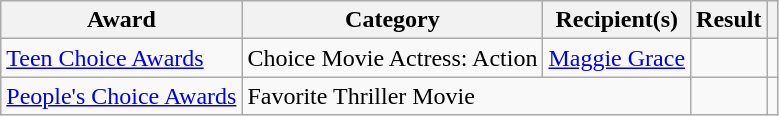<table class="wikitable sortable">
<tr>
<th>Award</th>
<th>Category</th>
<th>Recipient(s)</th>
<th>Result</th>
<th></th>
</tr>
<tr>
<td><a href='#'>Teen Choice Awards</a></td>
<td>Choice Movie Actress: Action</td>
<td><a href='#'>Maggie Grace</a></td>
<td></td>
<td></td>
</tr>
<tr>
<td><a href='#'>People's Choice Awards</a></td>
<td colspan="2">Favorite Thriller Movie</td>
<td></td>
<td></td>
</tr>
</table>
